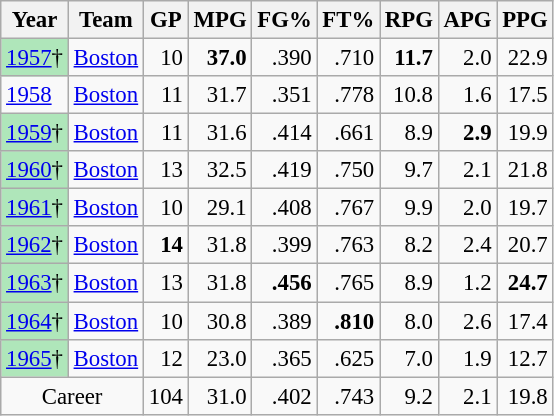<table class="wikitable sortable" style="font-size:95%; text-align:right;">
<tr>
<th>Year</th>
<th>Team</th>
<th>GP</th>
<th>MPG</th>
<th>FG%</th>
<th>FT%</th>
<th>RPG</th>
<th>APG</th>
<th>PPG</th>
</tr>
<tr>
<td style="text-align:left;background:#afe6ba;"><a href='#'>1957</a>†</td>
<td style="text-align:left;"><a href='#'>Boston</a></td>
<td>10</td>
<td><strong>37.0</strong></td>
<td>.390</td>
<td>.710</td>
<td><strong>11.7</strong></td>
<td>2.0</td>
<td>22.9</td>
</tr>
<tr>
<td style="text-align:left;"><a href='#'>1958</a></td>
<td style="text-align:left;"><a href='#'>Boston</a></td>
<td>11</td>
<td>31.7</td>
<td>.351</td>
<td>.778</td>
<td>10.8</td>
<td>1.6</td>
<td>17.5</td>
</tr>
<tr>
<td style="text-align:left;background:#afe6ba;"><a href='#'>1959</a>†</td>
<td style="text-align:left;"><a href='#'>Boston</a></td>
<td>11</td>
<td>31.6</td>
<td>.414</td>
<td>.661</td>
<td>8.9</td>
<td><strong>2.9</strong></td>
<td>19.9</td>
</tr>
<tr>
<td style="text-align:left;background:#afe6ba;"><a href='#'>1960</a>†</td>
<td style="text-align:left;"><a href='#'>Boston</a></td>
<td>13</td>
<td>32.5</td>
<td>.419</td>
<td>.750</td>
<td>9.7</td>
<td>2.1</td>
<td>21.8</td>
</tr>
<tr>
<td style="text-align:left;background:#afe6ba;"><a href='#'>1961</a>†</td>
<td style="text-align:left;"><a href='#'>Boston</a></td>
<td>10</td>
<td>29.1</td>
<td>.408</td>
<td>.767</td>
<td>9.9</td>
<td>2.0</td>
<td>19.7</td>
</tr>
<tr>
<td style="text-align:left;background:#afe6ba;"><a href='#'>1962</a>†</td>
<td style="text-align:left;"><a href='#'>Boston</a></td>
<td><strong>14</strong></td>
<td>31.8</td>
<td>.399</td>
<td>.763</td>
<td>8.2</td>
<td>2.4</td>
<td>20.7</td>
</tr>
<tr>
<td style="text-align:left;background:#afe6ba;"><a href='#'>1963</a>†</td>
<td style="text-align:left;"><a href='#'>Boston</a></td>
<td>13</td>
<td>31.8</td>
<td><strong>.456</strong></td>
<td>.765</td>
<td>8.9</td>
<td>1.2</td>
<td><strong>24.7</strong></td>
</tr>
<tr>
<td style="text-align:left;background:#afe6ba;"><a href='#'>1964</a>†</td>
<td style="text-align:left;"><a href='#'>Boston</a></td>
<td>10</td>
<td>30.8</td>
<td>.389</td>
<td><strong>.810</strong></td>
<td>8.0</td>
<td>2.6</td>
<td>17.4</td>
</tr>
<tr>
<td style="text-align:left;background:#afe6ba;"><a href='#'>1965</a>†</td>
<td style="text-align:left;"><a href='#'>Boston</a></td>
<td>12</td>
<td>23.0</td>
<td>.365</td>
<td>.625</td>
<td>7.0</td>
<td>1.9</td>
<td>12.7</td>
</tr>
<tr class="sortbottom">
<td colspan="2" style="text-align:center;">Career</td>
<td>104</td>
<td>31.0</td>
<td>.402</td>
<td>.743</td>
<td>9.2</td>
<td>2.1</td>
<td>19.8</td>
</tr>
</table>
